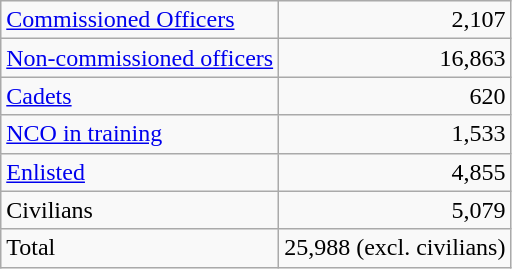<table class="wikitable">
<tr>
<td><a href='#'>Commissioned Officers</a></td>
<td align="right">2,107</td>
</tr>
<tr>
<td><a href='#'>Non-commissioned officers</a></td>
<td align="right">16,863</td>
</tr>
<tr>
<td><a href='#'>Cadets</a></td>
<td align="right">620</td>
</tr>
<tr>
<td><a href='#'>NCO in training</a></td>
<td align="right">1,533</td>
</tr>
<tr>
<td><a href='#'>Enlisted</a></td>
<td align="right">4,855</td>
</tr>
<tr>
<td>Civilians</td>
<td align="right">5,079</td>
</tr>
<tr>
<td>Total</td>
<td align="right">25,988 (excl. civilians)</td>
</tr>
</table>
